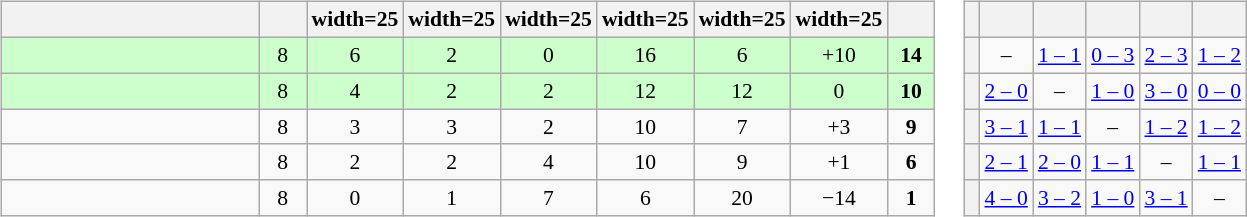<table>
<tr>
<td><br><table class="wikitable" style="text-align: center; font-size: 90%;">
<tr>
<th width=165></th>
<th width=25></th>
<th>width=25</th>
<th>width=25</th>
<th>width=25</th>
<th>width=25</th>
<th>width=25</th>
<th>width=25</th>
<th width=25></th>
</tr>
<tr bgcolor="#ccffcc">
<td align="left"></td>
<td>8</td>
<td>6</td>
<td>2</td>
<td>0</td>
<td>16</td>
<td>6</td>
<td>+10</td>
<td><strong>14</strong></td>
</tr>
<tr bgcolor="#ccffcc">
<td align="left"></td>
<td>8</td>
<td>4</td>
<td>2</td>
<td>2</td>
<td>12</td>
<td>12</td>
<td>0</td>
<td><strong>10</strong></td>
</tr>
<tr>
<td align="left"></td>
<td>8</td>
<td>3</td>
<td>3</td>
<td>2</td>
<td>10</td>
<td>7</td>
<td>+3</td>
<td><strong>9</strong></td>
</tr>
<tr>
<td align="left"></td>
<td>8</td>
<td>2</td>
<td>2</td>
<td>4</td>
<td>10</td>
<td>9</td>
<td>+1</td>
<td><strong>6</strong></td>
</tr>
<tr>
<td align="left"></td>
<td>8</td>
<td>0</td>
<td>1</td>
<td>7</td>
<td>6</td>
<td>20</td>
<td>−14</td>
<td><strong>1</strong></td>
</tr>
</table>
</td>
<td><br><table class="wikitable" style="text-align:center; font-size:90%;">
<tr>
<th> </th>
<th></th>
<th></th>
<th></th>
<th></th>
<th></th>
</tr>
<tr>
<th style="text-align:right;"></th>
<td>–</td>
<td><a href='#'>1 – 1</a></td>
<td><a href='#'>0 – 3</a></td>
<td><a href='#'>2 – 3</a></td>
<td><a href='#'>1 – 2</a></td>
</tr>
<tr>
<th style="text-align:right;"></th>
<td><a href='#'>2 – 0</a></td>
<td>–</td>
<td><a href='#'>1 – 0</a></td>
<td><a href='#'>3 – 0</a></td>
<td><a href='#'>0 – 0</a></td>
</tr>
<tr>
<th style="text-align:right;"></th>
<td><a href='#'>3 – 1</a></td>
<td><a href='#'>1 – 1</a></td>
<td>–</td>
<td><a href='#'>1 – 2</a></td>
<td><a href='#'>1 – 2</a></td>
</tr>
<tr>
<th style="text-align:right;"></th>
<td><a href='#'>2 – 1</a></td>
<td><a href='#'>2 – 0</a></td>
<td><a href='#'>1 – 1</a></td>
<td>–</td>
<td><a href='#'>1 – 1</a></td>
</tr>
<tr>
<th style="text-align:right;"></th>
<td><a href='#'>4 – 0</a></td>
<td><a href='#'>3 – 2</a></td>
<td><a href='#'>1 – 0</a></td>
<td><a href='#'>3 – 1</a></td>
<td>–</td>
</tr>
</table>
</td>
</tr>
</table>
